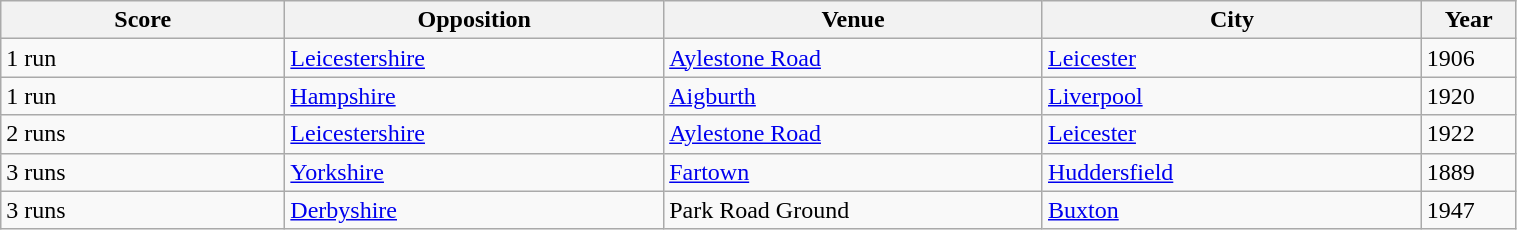<table class="wikitable" width=80%|>
<tr>
<th width=15%>Score</th>
<th width=20%>Opposition</th>
<th width=20%>Venue</th>
<th width=20%>City</th>
<th width=5%>Year</th>
</tr>
<tr>
<td>1 run</td>
<td><a href='#'>Leicestershire</a></td>
<td><a href='#'>Aylestone Road</a></td>
<td><a href='#'>Leicester</a></td>
<td>1906</td>
</tr>
<tr>
<td>1 run</td>
<td><a href='#'>Hampshire</a></td>
<td><a href='#'>Aigburth</a></td>
<td><a href='#'>Liverpool</a></td>
<td>1920</td>
</tr>
<tr>
<td>2 runs</td>
<td><a href='#'>Leicestershire</a></td>
<td><a href='#'>Aylestone Road</a></td>
<td><a href='#'>Leicester</a></td>
<td>1922</td>
</tr>
<tr>
<td>3 runs</td>
<td><a href='#'>Yorkshire</a></td>
<td><a href='#'>Fartown</a></td>
<td><a href='#'>Huddersfield</a></td>
<td>1889</td>
</tr>
<tr>
<td>3 runs</td>
<td><a href='#'>Derbyshire</a></td>
<td>Park Road Ground</td>
<td><a href='#'>Buxton</a></td>
<td>1947</td>
</tr>
</table>
